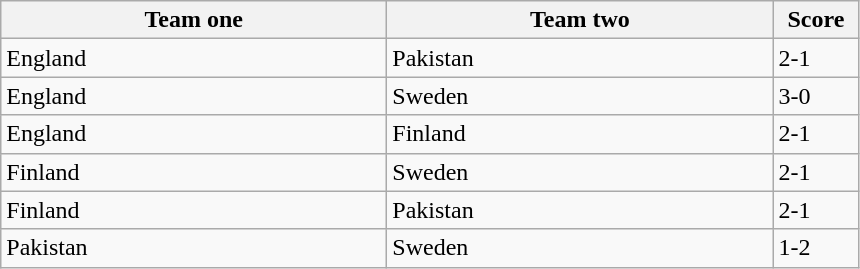<table class="wikitable">
<tr>
<th width=250>Team one</th>
<th width=250>Team two</th>
<th width=50>Score</th>
</tr>
<tr>
<td> England</td>
<td> Pakistan</td>
<td>2-1</td>
</tr>
<tr>
<td> England</td>
<td> Sweden</td>
<td>3-0</td>
</tr>
<tr>
<td> England</td>
<td> Finland</td>
<td>2-1</td>
</tr>
<tr>
<td> Finland</td>
<td> Sweden</td>
<td>2-1</td>
</tr>
<tr>
<td> Finland</td>
<td> Pakistan</td>
<td>2-1</td>
</tr>
<tr>
<td> Pakistan</td>
<td> Sweden</td>
<td>1-2</td>
</tr>
</table>
